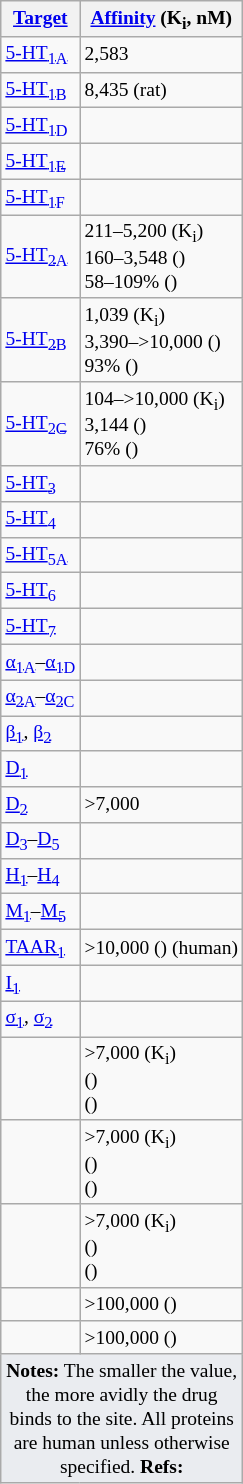<table class="wikitable floatleft" style="font-size:small;">
<tr>
<th><a href='#'>Target</a></th>
<th><a href='#'>Affinity</a> (K<sub>i</sub>, nM)</th>
</tr>
<tr>
<td><a href='#'>5-HT<sub>1A</sub></a></td>
<td>2,583</td>
</tr>
<tr>
<td><a href='#'>5-HT<sub>1B</sub></a></td>
<td>8,435 (rat)</td>
</tr>
<tr>
<td><a href='#'>5-HT<sub>1D</sub></a></td>
<td></td>
</tr>
<tr>
<td><a href='#'>5-HT<sub>1E</sub></a></td>
<td></td>
</tr>
<tr>
<td><a href='#'>5-HT<sub>1F</sub></a></td>
<td></td>
</tr>
<tr>
<td><a href='#'>5-HT<sub>2A</sub></a></td>
<td>211–5,200 (K<sub>i</sub>)<br>160–3,548 ()<br>58–109% ()</td>
</tr>
<tr>
<td><a href='#'>5-HT<sub>2B</sub></a></td>
<td>1,039 (K<sub>i</sub>)<br>3,390–>10,000 ()<br>93% ()</td>
</tr>
<tr>
<td><a href='#'>5-HT<sub>2C</sub></a></td>
<td>104–>10,000 (K<sub>i</sub>)<br>3,144 ()<br>76% ()</td>
</tr>
<tr>
<td><a href='#'>5-HT<sub>3</sub></a></td>
<td></td>
</tr>
<tr>
<td><a href='#'>5-HT<sub>4</sub></a></td>
<td></td>
</tr>
<tr>
<td><a href='#'>5-HT<sub>5A</sub></a></td>
<td></td>
</tr>
<tr>
<td><a href='#'>5-HT<sub>6</sub></a></td>
<td></td>
</tr>
<tr>
<td><a href='#'>5-HT<sub>7</sub></a></td>
<td></td>
</tr>
<tr>
<td><a href='#'>α<sub>1A</sub></a>–<a href='#'>α<sub>1D</sub></a></td>
<td></td>
</tr>
<tr>
<td><a href='#'>α<sub>2A</sub></a>–<a href='#'>α<sub>2C</sub></a></td>
<td></td>
</tr>
<tr>
<td><a href='#'>β<sub>1</sub></a>, <a href='#'>β<sub>2</sub></a></td>
<td></td>
</tr>
<tr>
<td><a href='#'>D<sub>1</sub></a></td>
<td></td>
</tr>
<tr>
<td><a href='#'>D<sub>2</sub></a></td>
<td>>7,000</td>
</tr>
<tr>
<td><a href='#'>D<sub>3</sub></a>–<a href='#'>D<sub>5</sub></a></td>
<td></td>
</tr>
<tr>
<td><a href='#'>H<sub>1</sub></a>–<a href='#'>H<sub>4</sub></a></td>
<td></td>
</tr>
<tr>
<td><a href='#'>M<sub>1</sub></a>–<a href='#'>M<sub>5</sub></a></td>
<td></td>
</tr>
<tr>
<td><a href='#'>TAAR<sub>1</sub></a></td>
<td>>10,000 () (human)</td>
</tr>
<tr>
<td><a href='#'>I<sub>1</sub></a></td>
<td></td>
</tr>
<tr>
<td><a href='#'>σ<sub>1</sub></a>, <a href='#'>σ<sub>2</sub></a></td>
<td></td>
</tr>
<tr>
<td></td>
<td>>7,000 (K<sub>i</sub>)<br> ()<br> ()</td>
</tr>
<tr>
<td></td>
<td>>7,000 (K<sub>i</sub>)<br> ()<br> ()</td>
</tr>
<tr>
<td></td>
<td>>7,000 (K<sub>i</sub>)<br> ()<br> ()</td>
</tr>
<tr>
<td></td>
<td>>100,000 ()</td>
</tr>
<tr>
<td></td>
<td>>100,000 ()</td>
</tr>
<tr class="sortbottom">
<td colspan="2" style="width: 1px; background-color:#eaecf0; text-align: center;"><strong>Notes:</strong> The smaller the value, the more avidly the drug binds to the site. All proteins are human unless otherwise specified. <strong>Refs:</strong> <br></td>
</tr>
</table>
